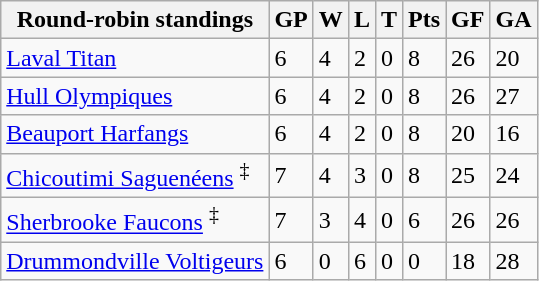<table class="wikitable">
<tr>
<th>Round-robin standings</th>
<th>GP</th>
<th>W</th>
<th>L</th>
<th>T</th>
<th>Pts</th>
<th>GF</th>
<th>GA</th>
</tr>
<tr>
<td><a href='#'>Laval Titan</a></td>
<td>6</td>
<td>4</td>
<td>2</td>
<td>0</td>
<td>8</td>
<td>26</td>
<td>20</td>
</tr>
<tr>
<td><a href='#'>Hull Olympiques</a></td>
<td>6</td>
<td>4</td>
<td>2</td>
<td>0</td>
<td>8</td>
<td>26</td>
<td>27</td>
</tr>
<tr>
<td><a href='#'>Beauport Harfangs</a></td>
<td>6</td>
<td>4</td>
<td>2</td>
<td>0</td>
<td>8</td>
<td>20</td>
<td>16</td>
</tr>
<tr>
<td><a href='#'>Chicoutimi Saguenéens</a> <sup>‡</sup></td>
<td>7</td>
<td>4</td>
<td>3</td>
<td>0</td>
<td>8</td>
<td>25</td>
<td>24</td>
</tr>
<tr>
<td><a href='#'>Sherbrooke Faucons</a> <sup>‡</sup></td>
<td>7</td>
<td>3</td>
<td>4</td>
<td>0</td>
<td>6</td>
<td>26</td>
<td>26</td>
</tr>
<tr>
<td><a href='#'>Drummondville Voltigeurs</a></td>
<td>6</td>
<td>0</td>
<td>6</td>
<td>0</td>
<td>0</td>
<td>18</td>
<td>28</td>
</tr>
</table>
